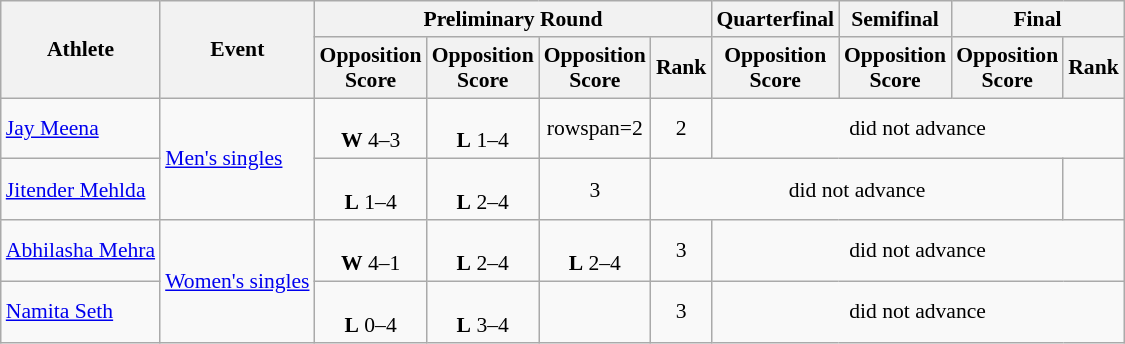<table class=wikitable style=font-size:90%;text-align:center>
<tr>
<th rowspan="2">Athlete</th>
<th rowspan="2">Event</th>
<th colspan="4">Preliminary Round</th>
<th>Quarterfinal</th>
<th>Semifinal</th>
<th colspan="2">Final</th>
</tr>
<tr>
<th>Opposition<br>Score</th>
<th>Opposition<br>Score</th>
<th>Opposition<br>Score</th>
<th>Rank</th>
<th>Opposition<br>Score</th>
<th>Opposition<br>Score</th>
<th>Opposition<br>Score</th>
<th>Rank</th>
</tr>
<tr>
<td align=left><a href='#'>Jay Meena</a></td>
<td align=left rowspan="2"><a href='#'>Men's singles</a></td>
<td><br><strong>W</strong> 4–3</td>
<td><br><strong>L</strong> 1–4</td>
<td>rowspan=2 </td>
<td>2</td>
<td colspan="4">did not advance</td>
</tr>
<tr>
<td align=left><a href='#'>Jitender Mehlda</a></td>
<td><br><strong>L</strong> 1–4</td>
<td><br><strong>L</strong> 2–4</td>
<td>3</td>
<td colspan="4">did not advance</td>
</tr>
<tr>
<td align=left><a href='#'>Abhilasha Mehra</a></td>
<td align=left rowspan="2"><a href='#'>Women's singles</a></td>
<td><br><strong>W</strong> 4–1</td>
<td><br><strong>L</strong> 2–4</td>
<td><br><strong>L</strong> 2–4</td>
<td>3</td>
<td colspan="4">did not advance</td>
</tr>
<tr>
<td align=left><a href='#'>Namita Seth</a></td>
<td><br><strong>L</strong> 0–4</td>
<td><br><strong>L</strong> 3–4</td>
<td></td>
<td>3</td>
<td colspan="4">did not advance</td>
</tr>
</table>
